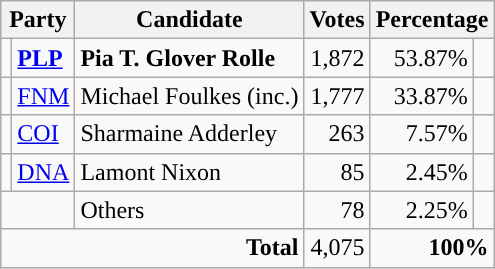<table class="wikitable" style="text-align:right;">
<tr>
<th colspan=2>Party</th>
<th>Candidate</th>
<th>Votes</th>
<th colspan=2>Percentage</th>
</tr>
<tr>
<td style="background-color:"></td>
<td style="text-align:left;"><strong><a href='#'>PLP</a></strong></td>
<td style="text-align:left;"><strong>Pia T. Glover Rolle</strong></td>
<td style="text-align:right;">1,872</td>
<td style="text-align:right;">53.87%</td>
<td style="text-align:right;"><div><div> </div></div></td>
</tr>
<tr>
<td style="background-color:"></td>
<td style="text-align:left;"><a href='#'>FNM</a></td>
<td style="text-align:left;">Michael Foulkes (inc.)</td>
<td style="text-align:right;">1,777</td>
<td style="text-align:right;">33.87%</td>
<td style="text-align:right;"><div><div> </div></div></td>
</tr>
<tr>
<td style="background-color:"></td>
<td style="text-align:left;"><a href='#'>COI</a></td>
<td style="text-align:left;">Sharmaine Adderley</td>
<td style="text-align:right;">263</td>
<td style="text-align:right;">7.57%</td>
<td style="text-align:right;"><div><div> </div></div></td>
</tr>
<tr>
<td style="background-color:"></td>
<td style="text-align:left;"><a href='#'>DNA</a></td>
<td style="text-align:left;">Lamont Nixon</td>
<td style="text-align:right;">85</td>
<td style="text-align:right;">2.45%</td>
<td style="text-align:right;"><div><div> </div></div></td>
</tr>
<tr>
<td colspan=2> </td>
<td style="text-align:left;">Others</td>
<td style="text-align:right;">78</td>
<td style="text-align:right;">2.25%</td>
<td style="text-align:right;"><div><div> </div></div></td>
</tr>
<tr>
<td colspan="3" style="text-align:right;"><strong>Total</strong></td>
<td style="text-align:right;">4,075</td>
<td style="text-align:right;" colspan=2><strong>100%</strong></td>
</tr>
</table>
